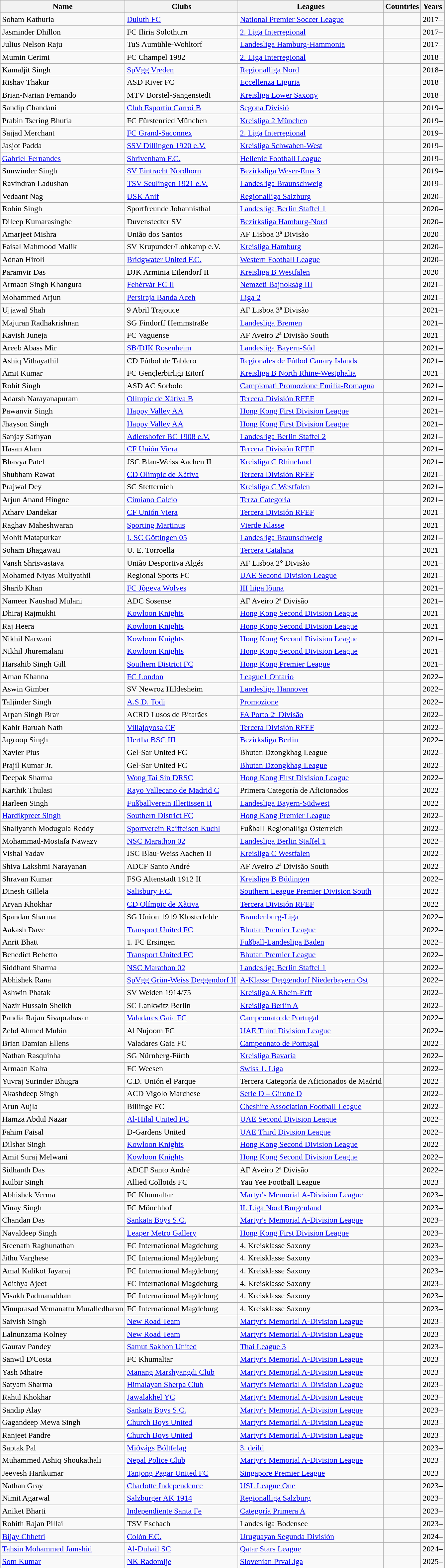<table class="wikitable plainrowheaders sortable" style="text-align:center">
<tr>
<th>Name</th>
<th>Clubs</th>
<th>Leagues</th>
<th>Countries</th>
<th>Years</th>
</tr>
<tr>
<td scope=row style=text-align:left>Soham Kathuria</td>
<td align=left><a href='#'>Duluth FC</a></td>
<td align=left><a href='#'>National Premier Soccer League</a></td>
<td align=left></td>
<td align=left>2017–</td>
</tr>
<tr>
<td scope=row style=text-align:left>Jasminder Dhillon</td>
<td align=left>FC Iliria Solothurn</td>
<td align=left><a href='#'>2. Liga Interregional</a></td>
<td align=left></td>
<td align=left>2017–</td>
</tr>
<tr>
<td align=left>Julius Nelson Raju</td>
<td align=left>TuS Aumühle-Wohltorf</td>
<td align=left><a href='#'>Landesliga Hamburg-Hammonia</a></td>
<td align=left></td>
<td align=left>2017–</td>
</tr>
<tr>
<td scope=row style=text-align:left>Mumin Cerimi</td>
<td align=left>FC Champel 1982</td>
<td align=left><a href='#'>2. Liga Interregional</a></td>
<td align=left></td>
<td align=left>2018–</td>
</tr>
<tr>
<td style=text-align:left>Kamaljit Singh</td>
<td align=left><a href='#'>SpVgg Vreden</a></td>
<td align=left><a href='#'>Regionalliga Nord</a></td>
<td align=left></td>
<td align=left>2018–</td>
</tr>
<tr>
<td align=left>Rishav Thakur</td>
<td align=left>ASD River FC</td>
<td align=left><a href='#'>Eccellenza Liguria</a></td>
<td align=left></td>
<td align=left>2018–</td>
</tr>
<tr>
<td scope=row style=text-align:left>Brian-Narian Fernando</td>
<td align=left>MTV Borstel-Sangenstedt</td>
<td align=left><a href='#'>Kreisliga Lower Saxony</a></td>
<td align=left></td>
<td align=left>2018–</td>
</tr>
<tr>
<td scope=row style=text-align:left>Sandip Chandani</td>
<td align=left><a href='#'>Club Esportiu Carroi B</a></td>
<td align=left><a href='#'>Segona Divisió</a></td>
<td align=left></td>
<td align=left>2019–</td>
</tr>
<tr>
<td scope=row style=text-align:left>Prabin Tsering Bhutia</td>
<td align=left>FC Fürstenried München</td>
<td align=left><a href='#'>Kreisliga 2 München</a></td>
<td align=left></td>
<td align=left>2019–</td>
</tr>
<tr>
<td scope=row style=text-align:left>Sajjad Merchant</td>
<td align=left><a href='#'>FC Grand-Saconnex</a></td>
<td align=left><a href='#'>2. Liga Interregional</a></td>
<td align=left></td>
<td align=left>2019–</td>
</tr>
<tr>
<td scope=row style=text-align:left>Jasjot Padda</td>
<td align=left><a href='#'>SSV Dillingen 1920 e.V.</a></td>
<td align=left><a href='#'>Kreisliga Schwaben-West</a></td>
<td align=left></td>
<td align=left>2019–</td>
</tr>
<tr>
<td scope=row style=text-align:left><a href='#'>Gabriel Fernandes</a></td>
<td align=left><a href='#'>Shrivenham F.C.</a></td>
<td align=left><a href='#'>Hellenic Football League</a></td>
<td align=left></td>
<td align=left>2019–</td>
</tr>
<tr>
<td scope=row style=text-align:left>Sunwinder Singh</td>
<td align=left><a href='#'>SV Eintracht Nordhorn</a></td>
<td align=left><a href='#'>Bezirksliga Weser-Ems 3</a></td>
<td align=left></td>
<td align=left>2019–</td>
</tr>
<tr>
<td scope=row style=text-align:left>Ravindran Ladushan</td>
<td align=left><a href='#'>TSV Seulingen 1921 e.V.</a></td>
<td align=left><a href='#'>Landesliga Braunschweig</a></td>
<td align=left></td>
<td align=left>2019–</td>
</tr>
<tr>
<td scope=row style=text-align:left>Vedaant Nag</td>
<td align=left><a href='#'>USK Anif</a></td>
<td align=left><a href='#'>Regionalliga Salzburg</a></td>
<td align=left></td>
<td align=left>2020–</td>
</tr>
<tr>
<td scope=row style=text-align:left>Robin Singh</td>
<td align=left>Sportfreunde Johannisthal</td>
<td align=left><a href='#'>Landesliga Berlin Staffel 1</a></td>
<td align=left></td>
<td align=left>2020–</td>
</tr>
<tr>
<td scope=row style=text-align:left>Dileep Kumarasinghe</td>
<td align=left>Duvenstedter SV</td>
<td align=left><a href='#'>Bezirksliga Hamburg-Nord</a></td>
<td align=left></td>
<td align=left>2020–</td>
</tr>
<tr>
<td scope=row style=text-align:left>Amarjeet Mishra</td>
<td align=left>União dos Santos</td>
<td align=left>AF Lisboa 3ª Divisão</td>
<td align=left></td>
<td align=left>2020–</td>
</tr>
<tr>
<td scope=row style=text-align:left>Faisal Mahmood Malik</td>
<td align=left>SV Krupunder/Lohkamp e.V.</td>
<td align=left><a href='#'>Kreisliga Hamburg</a></td>
<td align=left></td>
<td align=left>2020–</td>
</tr>
<tr>
<td scope=row style=text-align:left>Adnan Hiroli</td>
<td align=left><a href='#'>Bridgwater United F.C.</a></td>
<td align=left><a href='#'>Western Football League</a></td>
<td align=left></td>
<td align=left>2020–</td>
</tr>
<tr>
<td scope=row style=text-align:left>Paramvir Das</td>
<td align=left>DJK Arminia Eilendorf II</td>
<td align=left><a href='#'>Kreisliga B Westfalen</a></td>
<td align=left></td>
<td align=left>2020–</td>
</tr>
<tr>
<td scope=row style=text-align:left>Armaan Singh Khangura</td>
<td align=left><a href='#'>Fehérvár FC II</a></td>
<td align=left><a href='#'>Nemzeti Bajnokság III</a></td>
<td align=left></td>
<td align=left>2021–</td>
</tr>
<tr>
<td scope=row style=text-align:left>Mohammed Arjun</td>
<td align=left><a href='#'>Persiraja Banda Aceh</a></td>
<td align=left><a href='#'>Liga 2</a></td>
<td align=left></td>
<td align=left>2021–</td>
</tr>
<tr>
<td scope=row style=text-align:left>Ujjawal Shah</td>
<td align=left>9 Abril Trajouce</td>
<td align=left>AF Lisboa 3ª Divisão</td>
<td align=left></td>
<td align=left>2021–</td>
</tr>
<tr>
<td scope=row style=text-align:left>Majuran Radhakrishnan</td>
<td align=left>SG Findorff Hemmstraße</td>
<td align=left><a href='#'>Landesliga Bremen</a></td>
<td align=left></td>
<td align=left>2021–</td>
</tr>
<tr>
<td scope=row style=text-align:left>Kavish Juneja</td>
<td align=left>FC Vaguense</td>
<td align=left>AF Aveiro 2ª Divisão South</td>
<td align=left></td>
<td align=left>2021–</td>
</tr>
<tr>
<td scope=row style=text-align:left>Areeb Abass Mir</td>
<td align=left><a href='#'>SB/DJK Rosenheim</a></td>
<td align=left><a href='#'>Landesliga Bayern-Süd</a></td>
<td align=left></td>
<td align=left>2021–</td>
</tr>
<tr>
<td scope=row style=text-align:left>Ashiq Vithayathil</td>
<td align=left>CD Fútbol de Tablero</td>
<td align=left><a href='#'>Regionales de Fútbol Canary Islands</a></td>
<td align=left></td>
<td align=left>2021–</td>
</tr>
<tr>
<td scope=row style=text-align:left>Amit Kumar</td>
<td align=left>FC Gençlerbirliği Eitorf</td>
<td align=left><a href='#'>Kreisliga B North Rhine-Westphalia</a></td>
<td align=left></td>
<td align=left>2021–</td>
</tr>
<tr>
<td scope=row style=text-align:left>Rohit Singh</td>
<td align=left>ASD AC Sorbolo</td>
<td align=left><a href='#'>Campionati Promozione Emilia-Romagna</a></td>
<td align=left></td>
<td align=left>2021–</td>
</tr>
<tr>
<td scope=row style=text-align:left>Adarsh Narayanapuram</td>
<td align=left><a href='#'>Olímpic de Xàtiva B</a></td>
<td align=left><a href='#'>Tercera División RFEF</a></td>
<td align=left></td>
<td align=left>2021–</td>
</tr>
<tr>
<td scope=row style=text-align:left>Pawanvir Singh</td>
<td align=left><a href='#'>Happy Valley AA</a></td>
<td align=left><a href='#'>Hong Kong First Division League</a></td>
<td align=left></td>
<td align=left>2021–</td>
</tr>
<tr>
<td scope=row style=text-align:left>Jhayson Singh</td>
<td align=left><a href='#'>Happy Valley AA</a></td>
<td align=left><a href='#'>Hong Kong First Division League</a></td>
<td align=left></td>
<td align=left>2021–</td>
</tr>
<tr>
<td scope=row style=text-align:left>Sanjay Sathyan</td>
<td align=left><a href='#'>Adlershofer BC 1908 e.V.</a></td>
<td align=left><a href='#'>Landesliga Berlin Staffel 2</a></td>
<td align=left></td>
<td align=left>2021–</td>
</tr>
<tr>
<td scope=row style=text-align:left>Hasan Alam</td>
<td align=left><a href='#'>CF Unión Viera</a></td>
<td align=left><a href='#'>Tercera División RFEF</a></td>
<td align=left></td>
<td align=left>2021–</td>
</tr>
<tr>
<td scope=row style=text-align:left>Bhavya Patel</td>
<td align=left>JSC Blau-Weiss Aachen II</td>
<td align=left><a href='#'>Kreisliga C Rhineland</a></td>
<td align=left></td>
<td align=left>2021–</td>
</tr>
<tr>
<td scope=row style=text-align:left>Shubham Rawat</td>
<td align=left><a href='#'>CD Olímpic de Xàtiva</a></td>
<td align=left><a href='#'>Tercera División RFEF</a></td>
<td align=left></td>
<td align=left>2021–</td>
</tr>
<tr>
<td scope=row style=text-align:left>Prajwal Dey</td>
<td align=left>SC Stetternich</td>
<td align=left><a href='#'>Kreisliga C Westfalen</a></td>
<td align=left></td>
<td align=left>2021–</td>
</tr>
<tr>
<td scope=row style=text-align:left>Arjun Anand Hingne</td>
<td align=left><a href='#'>Cimiano Calcio</a></td>
<td align=left><a href='#'>Terza Categoria</a></td>
<td align=left></td>
<td align=left>2021–</td>
</tr>
<tr>
<td scope=row style=text-align:left>Atharv Dandekar</td>
<td align=left><a href='#'>CF Unión Viera</a></td>
<td align=left><a href='#'>Tercera División RFEF</a></td>
<td align=left></td>
<td align=left>2021–</td>
</tr>
<tr>
<td scope=row style=text-align:left>Raghav Maheshwaran</td>
<td align=left><a href='#'>Sporting Martinus</a></td>
<td align=left><a href='#'>Vierde Klasse</a></td>
<td align=left></td>
<td align=left>2021–</td>
</tr>
<tr>
<td scope=row style=text-align:left>Mohit Matapurkar</td>
<td align=left><a href='#'>I. SC Göttingen 05</a></td>
<td align=left><a href='#'>Landesliga Braunschweig</a></td>
<td align=left></td>
<td align=left>2021–</td>
</tr>
<tr>
<td scope=row style=text-align:left>Soham Bhagawati</td>
<td align=left>U. E. Torroella</td>
<td align=left><a href='#'>Tercera Catalana</a></td>
<td align=left></td>
<td align=left>2021–</td>
</tr>
<tr>
<td scope=row style=text-align:left>Vansh Shrisvastava</td>
<td align=left>União Desportiva Algés</td>
<td align=left>AF Lisboa 2° Divisão</td>
<td align=left></td>
<td align=left>2021–</td>
</tr>
<tr>
<td scope=row style=text-align:left>Mohamed Niyas Muliyathil</td>
<td align=left>Regional Sports FC</td>
<td align=left><a href='#'>UAE Second Division League</a></td>
<td align=left></td>
<td align=left>2021–</td>
</tr>
<tr>
<td scope=row style=text-align:left>Sharib Khan</td>
<td align=left><a href='#'>FC Jõgeva Wolves</a></td>
<td align=left><a href='#'>III liiga lõuna</a></td>
<td align=left></td>
<td align=left>2021–</td>
</tr>
<tr>
<td scope=row style=text-align:left>Nameer Naushad Mulani</td>
<td align=left>ADC Sosense</td>
<td align=left>AF Aveiro 2ª Divisão</td>
<td align=left></td>
<td align=left>2021–</td>
</tr>
<tr>
<td scope=row style=text-align:left>Dhiraj Rajmukhi</td>
<td align=left><a href='#'>Kowloon Knights</a></td>
<td align=left><a href='#'>Hong Kong Second Division League</a></td>
<td align=left></td>
<td align=left>2021–</td>
</tr>
<tr>
<td scope=row style=text-align:left>Raj Heera</td>
<td align=left><a href='#'>Kowloon Knights</a></td>
<td align=left><a href='#'>Hong Kong Second Division League</a></td>
<td align=left></td>
<td align=left>2021–</td>
</tr>
<tr>
<td scope=row style=text-align:left>Nikhil Narwani</td>
<td align=left><a href='#'>Kowloon Knights</a></td>
<td align=left><a href='#'>Hong Kong Second Division League</a></td>
<td align=left></td>
<td align=left>2021–</td>
</tr>
<tr>
<td scope=row style=text-align:left>Nikhil Jhuremalani</td>
<td align=left><a href='#'>Kowloon Knights</a></td>
<td align=left><a href='#'>Hong Kong Second Division League</a></td>
<td align=left></td>
<td align=left>2021–</td>
</tr>
<tr>
<td scope=row style=text-align:left>Harsahib Singh Gill</td>
<td align=left><a href='#'>Southern District FC</a></td>
<td align=left><a href='#'>Hong Kong Premier League</a></td>
<td align=left></td>
<td align=left>2021–</td>
</tr>
<tr>
<td scope=row style=text-align:left>Aman Khanna</td>
<td align=left><a href='#'>FC London</a></td>
<td align=left><a href='#'>League1 Ontario</a></td>
<td align=left></td>
<td align=left>2022–</td>
</tr>
<tr>
<td scope=row style=text-align:left>Aswin Gimber</td>
<td align=left>SV Newroz Hildesheim</td>
<td align=left><a href='#'>Landesliga Hannover</a></td>
<td align=left></td>
<td align=left>2022–</td>
</tr>
<tr>
<td scope=row style=text-align:left>Taljinder Singh</td>
<td align=left><a href='#'>A.S.D. Todi</a></td>
<td align=left><a href='#'>Promozione</a></td>
<td align=left></td>
<td align=left>2022–</td>
</tr>
<tr>
<td scope=row style=text-align:left>Arpan Singh Brar</td>
<td align=left>ACRD Lusos de Bitarães</td>
<td align=left><a href='#'>FA Porto 2ª Divisão</a></td>
<td align=left></td>
<td align=left>2022–</td>
</tr>
<tr>
<td scope=row style=text-align:left>Kabir Baruah Nath</td>
<td align=left><a href='#'>Villajoyosa CF</a></td>
<td align=left><a href='#'>Tercera División RFEF</a></td>
<td align=left></td>
<td align=left>2022–</td>
</tr>
<tr>
<td scope=row style=text-align:left>Jagroop Singh</td>
<td align=left><a href='#'>Hertha BSC III</a></td>
<td align=left><a href='#'>Bezirksliga Berlin</a></td>
<td align=left></td>
<td align=left>2022–</td>
</tr>
<tr>
<td scope=row style=text-align:left>Xavier Pius</td>
<td align=left>Gel-Sar United FC</td>
<td align=left>Bhutan Dzongkhag League</td>
<td align=left></td>
<td align=left>2022–</td>
</tr>
<tr>
<td scope=row style=text-align:left>Prajil Kumar Jr.</td>
<td align=left>Gel-Sar United FC</td>
<td align=left><a href='#'>Bhutan Dzongkhag League</a></td>
<td align=left></td>
<td align=left>2022–</td>
</tr>
<tr>
<td scope=row style=text-align:left>Deepak Sharma</td>
<td align=left><a href='#'>Wong Tai Sin DRSC</a></td>
<td align=left><a href='#'>Hong Kong First Division League</a></td>
<td align=left></td>
<td align=left>2022–</td>
</tr>
<tr>
<td scope=row style=text-align:left>Karthik Thulasi</td>
<td align=left><a href='#'>Rayo Vallecano de Madrid C</a></td>
<td align=left>Primera Categoría de Aficionados</td>
<td align=left></td>
<td align=left>2022–</td>
</tr>
<tr>
<td scope=row style=text-align:left>Harleen Singh</td>
<td align=left><a href='#'>Fußballverein Illertissen II</a></td>
<td align=left><a href='#'>Landesliga Bayern-Südwest</a></td>
<td align=left></td>
<td align=left>2022–</td>
</tr>
<tr>
<td scope=row style=text-align:left><a href='#'>Hardikpreet Singh</a></td>
<td align=left><a href='#'>Southern District FC</a></td>
<td align=left><a href='#'>Hong Kong Premier League</a></td>
<td align=left></td>
<td align=left>2022–</td>
</tr>
<tr>
<td scope=row style=text-align:left>Shaliyanth Modugula Reddy</td>
<td align=left><a href='#'>Sportverein Raiffeisen Kuchl</a></td>
<td align=left>Fußball-Regionalliga Österreich</td>
<td align=left></td>
<td align=left>2022–</td>
</tr>
<tr>
<td scope=row style=text-align:left>Mohammad-Mostafa Nawazy</td>
<td align=left><a href='#'>NSC Marathon 02</a></td>
<td align=left><a href='#'>Landesliga Berlin Staffel 1</a></td>
<td align=left></td>
<td align=left>2022–</td>
</tr>
<tr>
<td scope=row style=text-align:left>Vishal Yadav</td>
<td align=left>JSC Blau-Weiss Aachen II</td>
<td align=left><a href='#'>Kreisliga C Westfalen</a></td>
<td align=left></td>
<td align=left>2022–</td>
</tr>
<tr>
<td scope=row style=text-align:left>Shiva Lakshmi Narayanan</td>
<td align=left>ADCF Santo André</td>
<td align=left>AF Aveiro 2ª Divisão South</td>
<td align=left></td>
<td align=left>2022–</td>
</tr>
<tr>
<td scope=row style=text-align:left>Shravan Kumar</td>
<td align=left>FSG Altenstadt 1912 II</td>
<td align=left><a href='#'>Kreisliga B Büdingen</a></td>
<td align=left></td>
<td align=left>2022–</td>
</tr>
<tr>
<td scope=row style=text-align:left>Dinesh Gillela</td>
<td align=left><a href='#'>Salisbury F.C.</a></td>
<td align=left><a href='#'>Southern League Premier Division South</a></td>
<td align=left></td>
<td align=left>2022–</td>
</tr>
<tr>
<td scope=row style=text-align:left>Aryan Khokhar</td>
<td align=left><a href='#'>CD Olímpic de Xàtiva</a></td>
<td align=left><a href='#'>Tercera División RFEF</a></td>
<td align=left></td>
<td align=left>2022–</td>
</tr>
<tr>
<td scope=row style=text-align:left>Spandan Sharma</td>
<td align=left>SG Union 1919 Klosterfelde</td>
<td align=left><a href='#'>Brandenburg-Liga</a></td>
<td align=left></td>
<td align=left>2022–</td>
</tr>
<tr>
<td scope=row style=text-align:left>Aakash Dave</td>
<td align=left><a href='#'>Transport United FC</a></td>
<td align=left><a href='#'>Bhutan Premier League</a></td>
<td align=left></td>
<td align=left>2022–</td>
</tr>
<tr>
<td scope=row style=text-align:left>Anrit Bhatt</td>
<td align=left>1. FC Ersingen</td>
<td align=left><a href='#'>Fußball-Landesliga Baden</a></td>
<td align=left></td>
<td align=left>2022–</td>
</tr>
<tr>
<td scope=row style=text-align:left>Benedict Bebetto</td>
<td align=left><a href='#'>Transport United FC</a></td>
<td align=left><a href='#'>Bhutan Premier League</a></td>
<td align=left></td>
<td align=left>2022–</td>
</tr>
<tr>
<td scope=row style=text-align:left>Siddhant Sharma</td>
<td align=left><a href='#'>NSC Marathon 02</a></td>
<td align=left><a href='#'>Landesliga Berlin Staffel 1</a></td>
<td align=left></td>
<td align=left>2022–</td>
</tr>
<tr>
<td scope=row style=text-align:left>Abhishek Rana</td>
<td align=left><a href='#'>SpVgg Grün-Weiss Deggendorf II</a></td>
<td align=left><a href='#'>A-Klasse Deggendorf Niederbayern Ost</a></td>
<td align=left></td>
<td align=left>2022–</td>
</tr>
<tr>
<td scope=row style=text-align:left>Ashwin Phatak</td>
<td align=left>SV Weiden 1914/75</td>
<td align=left><a href='#'>Kreisliga A Rhein-Erft</a></td>
<td align=left></td>
<td align=left>2022–</td>
</tr>
<tr>
<td scope=row style=text-align:left>Nazir Hussain Sheikh</td>
<td align=left>SC Lankwitz Berlin</td>
<td align=left><a href='#'>Kreisliga Berlin A</a></td>
<td align=left></td>
<td align=left>2022–</td>
</tr>
<tr>
<td scope=row style=text-align:left>Pandia Rajan Sivaprahasan</td>
<td align=left><a href='#'>Valadares Gaia FC</a></td>
<td align=left><a href='#'>Campeonato de Portugal</a></td>
<td align=left></td>
<td align=left>2022–</td>
</tr>
<tr>
<td scope=row style=text-align:left>Zehd Ahmed Mubin</td>
<td align=left>Al Nujoom FC</td>
<td align=left><a href='#'>UAE Third Division League</a></td>
<td align=left></td>
<td align=left>2022–</td>
</tr>
<tr>
<td scope=row style=text-align:left>Brian Damian Ellens</td>
<td align=left>Valadares Gaia FC</td>
<td align=left><a href='#'>Campeonato de Portugal</a></td>
<td align=left></td>
<td align=left>2022–</td>
</tr>
<tr>
<td scope=row style=text-align:left>Nathan Rasquinha</td>
<td align=left>SG Nürnberg-Fürth</td>
<td align=left><a href='#'>Kreisliga Bavaria</a></td>
<td align=left></td>
<td align=left>2022–</td>
</tr>
<tr>
<td scope=row style=text-align:left>Armaan Kalra</td>
<td align=left>FC Weesen</td>
<td align=left><a href='#'>Swiss 1. Liga</a></td>
<td align=left></td>
<td align=left>2022–</td>
</tr>
<tr>
<td scope=row style=text-align:left>Yuvraj Surinder Bhugra</td>
<td align=left>C.D. Unión el Parque</td>
<td align=left>Tercera Categoría de Aficionados de Madrid</td>
<td align=left></td>
<td align=left>2022–</td>
</tr>
<tr>
<td style=text-align:left>Akashdeep Singh</td>
<td align=left>ACD Vigolo Marchese</td>
<td align=left><a href='#'>Serie D – Girone D</a></td>
<td align=left></td>
<td align=left>2022–</td>
</tr>
<tr>
<td scope=row style=text-align:left>Arun Aujla</td>
<td align=left>Billinge FC</td>
<td align=left><a href='#'>Cheshire Association Football League</a></td>
<td align=left></td>
<td align=left>2022–</td>
</tr>
<tr>
<td scope=row style=text-align:left>Hamza Abdul Nazar</td>
<td align=left><a href='#'>Al-Hilal United FC</a></td>
<td align=left><a href='#'>UAE Second Division League</a></td>
<td align=left></td>
<td align=left>2022–</td>
</tr>
<tr>
<td scope=row style=text-align:left>Fahim Faisal</td>
<td align=left>D-Gardens United</td>
<td align=left><a href='#'>UAE Third Division League</a></td>
<td align=left></td>
<td align=left>2022–</td>
</tr>
<tr>
<td scope=row style=text-align:left>Dilshat Singh</td>
<td align=left><a href='#'>Kowloon Knights</a></td>
<td align=left><a href='#'>Hong Kong Second Division League</a></td>
<td align=left></td>
<td align=left>2022–</td>
</tr>
<tr>
<td scope=row style=text-align:left>Amit Suraj Melwani</td>
<td align=left><a href='#'>Kowloon Knights</a></td>
<td align=left><a href='#'>Hong Kong Second Division League</a></td>
<td align=left></td>
<td align=left>2022–</td>
</tr>
<tr>
<td scope=row style=text-align:left>Sidhanth Das</td>
<td align=left>ADCF Santo André</td>
<td align=left>AF Aveiro 2ª Divisão</td>
<td align=left></td>
<td align=left>2022–</td>
</tr>
<tr>
<td scope=row style=text-align:left>Kulbir Singh</td>
<td align=left>Allied Colloids FC</td>
<td align=left>Yau Yee Football League</td>
<td align=left></td>
<td align=left>2023–</td>
</tr>
<tr>
<td scope=row style=text-align:left>Abhishek Verma</td>
<td align=left>FC Khumaltar</td>
<td align=left><a href='#'>Martyr's Memorial A-Division League</a></td>
<td align=left></td>
<td align=left>2023–</td>
</tr>
<tr>
<td scope=row style=text-align:left>Vinay Singh</td>
<td align=left>FC Mönchhof</td>
<td align=left><a href='#'>II. Liga Nord Burgenland</a></td>
<td align=left></td>
<td align=left>2023–</td>
</tr>
<tr>
<td scope=row style=text-align:left>Chandan Das</td>
<td align=left><a href='#'>Sankata Boys S.C.</a></td>
<td align=left><a href='#'>Martyr's Memorial A-Division League</a></td>
<td align=left></td>
<td align=left>2023–</td>
</tr>
<tr>
<td scope=row style=text-align:left>Navaldeep Singh</td>
<td align=left><a href='#'>Leaper Metro Gallery</a></td>
<td align=left><a href='#'>Hong Kong First Division League</a></td>
<td align=left></td>
<td align=left>2023–</td>
</tr>
<tr>
<td scope=row style=text-align:left>Sreenath Raghunathan</td>
<td align=left>FC International Magdeburg</td>
<td align=left>4. Kreisklasse Saxony</td>
<td align=left></td>
<td align=left>2023–</td>
</tr>
<tr>
<td scope=row style=text-align:left>Jithu Varghese</td>
<td align=left>FC International Magdeburg</td>
<td align=left>4. Kreisklasse Saxony</td>
<td align=left></td>
<td align=left>2023–</td>
</tr>
<tr>
<td scope=row style=text-align:left>Amal Kalikot Jayaraj</td>
<td align=left>FC International Magdeburg</td>
<td align=left>4. Kreisklasse Saxony</td>
<td align=left></td>
<td align=left>2023–</td>
</tr>
<tr>
<td scope=row style=text-align:left>Adithya Ajeet</td>
<td align=left>FC International Magdeburg</td>
<td align=left>4. Kreisklasse Saxony</td>
<td align=left></td>
<td align=left>2023–</td>
</tr>
<tr>
<td scope=row style=text-align:left>Visakh Padmanabhan</td>
<td align=left>FC International Magdeburg</td>
<td align=left>4. Kreisklasse Saxony</td>
<td align=left></td>
<td align=left>2023–</td>
</tr>
<tr>
<td scope=row style=text-align:left>Vinuprasad Vemanattu Muralledharan</td>
<td align=left>FC International Magdeburg</td>
<td align=left>4. Kreisklasse Saxony</td>
<td align=left></td>
<td align=left>2023–</td>
</tr>
<tr>
<td scope=row style=text-align:left>Saivish Singh</td>
<td align=left><a href='#'>New Road Team</a></td>
<td align=left><a href='#'>Martyr's Memorial A-Division League</a></td>
<td align=left></td>
<td align=left>2023–</td>
</tr>
<tr>
<td scope=row style=text-align:left>Lalnunzama Kolney</td>
<td align=left><a href='#'>New Road Team</a></td>
<td align=left><a href='#'>Martyr's Memorial A-Division League</a></td>
<td align=left></td>
<td align=left>2023–</td>
</tr>
<tr>
<td scope=row style=text-align:left>Gaurav Pandey</td>
<td align=left><a href='#'>Samut Sakhon United</a></td>
<td align=left><a href='#'>Thai League 3</a></td>
<td align=left></td>
<td align=left>2023–</td>
</tr>
<tr>
<td scope=row style=text-align:left>Sanwil D'Costa</td>
<td align=left>FC Khumaltar</td>
<td align=left><a href='#'>Martyr's Memorial A-Division League</a></td>
<td align=left></td>
<td align=left>2023–</td>
</tr>
<tr>
<td scope=row style=text-align:left>Yash Mhatre</td>
<td align=left><a href='#'>Manang Marshyangdi Club</a></td>
<td align=left><a href='#'>Martyr's Memorial A-Division League</a></td>
<td align=left></td>
<td align=left>2023–</td>
</tr>
<tr>
<td scope=row style=text-align:left>Satyam Sharma</td>
<td align=left><a href='#'>Himalayan Sherpa Club</a></td>
<td align=left><a href='#'>Martyr's Memorial A-Division League</a></td>
<td align=left></td>
<td align=left>2023–</td>
</tr>
<tr>
<td scope=row style=text-align:left>Rahul Khokhar</td>
<td align=left><a href='#'>Jawalakhel YC</a></td>
<td align=left><a href='#'>Martyr's Memorial A-Division League</a></td>
<td align=left></td>
<td align=left>2023–</td>
</tr>
<tr>
<td scope=row style=text-align:left>Sandip Alay</td>
<td align=left><a href='#'>Sankata Boys S.C.</a></td>
<td align=left><a href='#'>Martyr's Memorial A-Division League</a></td>
<td align=left></td>
<td align=left>2023–</td>
</tr>
<tr>
<td scope=row style=text-align:left>Gagandeep Mewa Singh</td>
<td align=left><a href='#'>Church Boys United</a></td>
<td align=left><a href='#'>Martyr's Memorial A-Division League</a></td>
<td align=left></td>
<td align=left>2023–</td>
</tr>
<tr>
<td scope=row style=text-align:left>Ranjeet Pandre</td>
<td align=left><a href='#'>Church Boys United</a></td>
<td align=left><a href='#'>Martyr's Memorial A-Division League</a></td>
<td align=left></td>
<td align=left>2023–</td>
</tr>
<tr>
<td scope=row style=text-align:left>Saptak Pal</td>
<td align=left><a href='#'>Miðvágs Bóltfelag</a></td>
<td align=left><a href='#'>3. deild</a></td>
<td align=left></td>
<td align=left>2023–</td>
</tr>
<tr>
<td scope=row style=text-align:left>Muhammed Ashiq Shoukathali</td>
<td align=left><a href='#'>Nepal Police Club</a></td>
<td align=left><a href='#'>Martyr's Memorial A-Division League</a></td>
<td align=left></td>
<td align=left>2023–</td>
</tr>
<tr>
<td scope=row style=text-align:left>Jeevesh Harikumar</td>
<td align=left><a href='#'>Tanjong Pagar United FC</a></td>
<td align=left><a href='#'>Singapore Premier League</a></td>
<td align=left></td>
<td align=left>2023–</td>
</tr>
<tr>
<td scope=row style=text-align:left>Nathan Gray</td>
<td align=left><a href='#'>Charlotte Independence</a></td>
<td align=left><a href='#'>USL League One</a></td>
<td align=left></td>
<td align=left>2023–</td>
</tr>
<tr>
<td scope=row style=text-align:left>Nimit Agarwal</td>
<td align=left><a href='#'>Salzburger AK 1914</a></td>
<td align=left><a href='#'>Regionalliga Salzburg</a></td>
<td align=left></td>
<td align=left>2023–</td>
</tr>
<tr>
<td scope=row style=text-align:left>Aniket Bharti</td>
<td align=left><a href='#'>Independiente Santa Fe</a></td>
<td align=left><a href='#'>Categoría Primera A</a></td>
<td align=left></td>
<td align=left>2023–</td>
</tr>
<tr>
<td scope=row style=text-align:left>Rohith Rajan Pillai</td>
<td align=left>TSV Eschach</td>
<td align=left>Landesliga Bodensee</td>
<td align=left></td>
<td align=left>2023–</td>
</tr>
<tr>
<td scope=row style=text-align:left><a href='#'>Bijay Chhetri</a></td>
<td align=left><a href='#'>Colón F.C.</a></td>
<td align=left><a href='#'>Uruguayan Segunda División</a></td>
<td align=left></td>
<td align=left>2024–</td>
</tr>
<tr>
<td style=text-align:left><a href='#'>Tahsin Mohammed Jamshid</a></td>
<td align=left><a href='#'>Al-Duhail SC</a></td>
<td align=left><a href='#'>Qatar Stars League</a></td>
<td align=left></td>
<td align=left>2024–</td>
</tr>
<tr>
<td style=text-align:left><a href='#'>Som Kumar</a></td>
<td align=left><a href='#'>NK Radomlje</a></td>
<td align=left><a href='#'>Slovenian PrvaLiga</a></td>
<td align=left></td>
<td align=left>2025–</td>
</tr>
</table>
